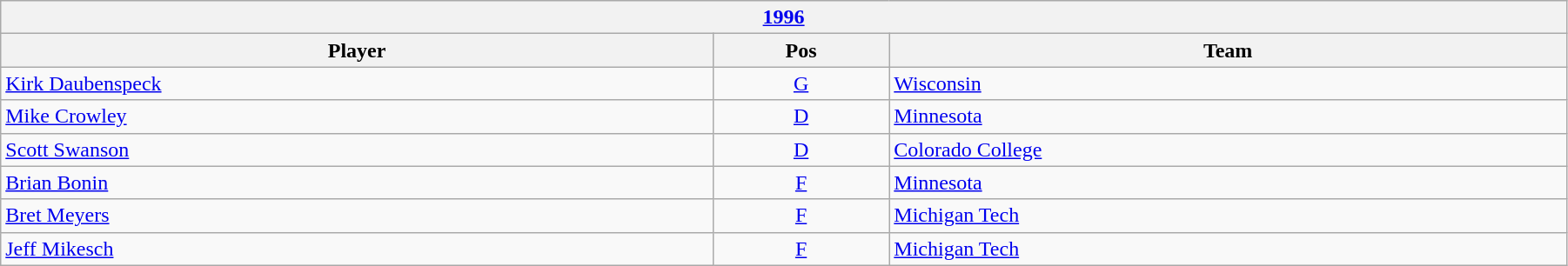<table class="wikitable" width=95%>
<tr>
<th colspan=3><a href='#'>1996</a></th>
</tr>
<tr>
<th>Player</th>
<th>Pos</th>
<th>Team</th>
</tr>
<tr>
<td><a href='#'>Kirk Daubenspeck</a></td>
<td align=center><a href='#'>G</a></td>
<td><a href='#'>Wisconsin</a></td>
</tr>
<tr>
<td><a href='#'>Mike Crowley</a></td>
<td align=center><a href='#'>D</a></td>
<td><a href='#'>Minnesota</a></td>
</tr>
<tr>
<td><a href='#'>Scott Swanson</a></td>
<td align=center><a href='#'>D</a></td>
<td><a href='#'>Colorado College</a></td>
</tr>
<tr>
<td><a href='#'>Brian Bonin</a></td>
<td align=center><a href='#'>F</a></td>
<td><a href='#'>Minnesota</a></td>
</tr>
<tr>
<td><a href='#'>Bret Meyers</a></td>
<td align=center><a href='#'>F</a></td>
<td><a href='#'>Michigan Tech</a></td>
</tr>
<tr>
<td><a href='#'>Jeff Mikesch</a></td>
<td align=center><a href='#'>F</a></td>
<td><a href='#'>Michigan Tech</a></td>
</tr>
</table>
